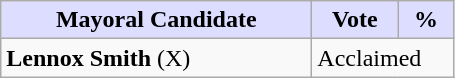<table class="wikitable">
<tr>
<th style="background:#ddf; width:200px;">Mayoral Candidate</th>
<th style="background:#ddf; width:50px;">Vote</th>
<th style="background:#ddf; width:30px;">%</th>
</tr>
<tr>
<td><strong>Lennox Smith</strong> (X)</td>
<td colspan="2">Acclaimed</td>
</tr>
</table>
